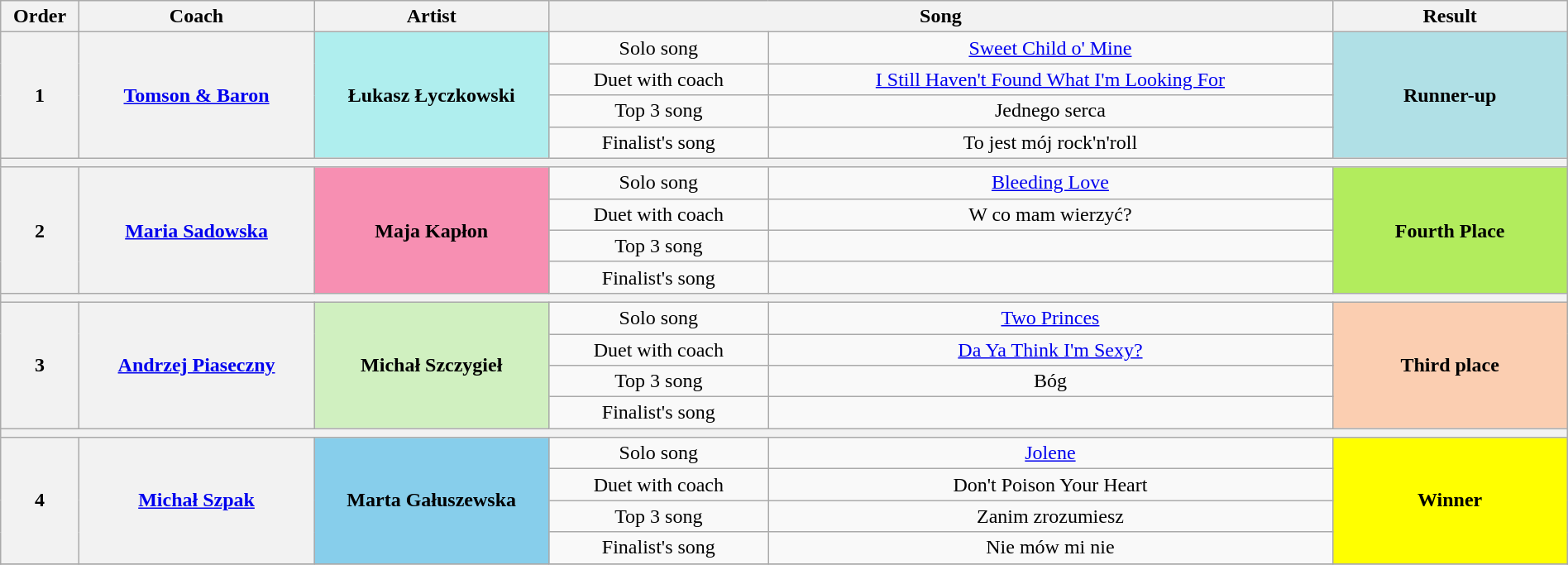<table class="wikitable" style="width: 100%; text-align: center">
<tr>
<th width="05%">Order</th>
<th width="15%">Coach</th>
<th width="15%">Artist</th>
<th width="50%" colspan=2>Song</th>
<th width="15%">Result</th>
</tr>
<tr>
<th rowspan=4>1</th>
<th rowspan=4><a href='#'>Tomson & Baron</a></th>
<td style="background:#afeeee;" rowspan=4><strong>Łukasz Łyczkowski</strong></td>
<td>Solo song</td>
<td><a href='#'>Sweet Child o' Mine</a></td>
<td rowspan=4 colspan=3 style="background:#B0E0E6"><strong>Runner-up</strong></td>
</tr>
<tr>
<td>Duet with coach</td>
<td><a href='#'>I Still Haven't Found What I'm Looking For</a></td>
</tr>
<tr>
<td>Top 3 song</td>
<td>Jednego serca</td>
</tr>
<tr>
<td>Finalist's song</td>
<td>To jest mój rock'n'roll</td>
</tr>
<tr>
<th colspan=8></th>
</tr>
<tr>
<th rowspan=4>2</th>
<th rowspan=4><a href='#'>Maria Sadowska</a></th>
<td style="background:#F78FB2;" rowspan=4><strong>Maja Kapłon</strong></td>
<td>Solo song</td>
<td><a href='#'>Bleeding Love</a></td>
<td rowspan=4 colspan=3 style="background:#B2EC5D"><strong>Fourth Place</strong></td>
</tr>
<tr>
<td>Duet with coach</td>
<td>W co mam wierzyć?</td>
</tr>
<tr>
<td>Top 3 song</td>
<td></td>
</tr>
<tr>
<td>Finalist's song</td>
<td></td>
</tr>
<tr>
<th colspan=8></th>
</tr>
<tr>
<th rowspan=4>3</th>
<th rowspan=4><a href='#'>Andrzej Piaseczny</a></th>
<td style="background:#d0f0c0;" rowspan=4><strong>Michał Szczygieł</strong></td>
<td>Solo song</td>
<td><a href='#'>Two Princes</a></td>
<td rowspan=4 colspan=3 style="background:#FBCEB1"><strong>Third place</strong></td>
</tr>
<tr>
<td>Duet with coach</td>
<td><a href='#'>Da Ya Think I'm Sexy?</a></td>
</tr>
<tr>
<td>Top 3 song</td>
<td>Bóg</td>
</tr>
<tr>
<td>Finalist's song</td>
<td></td>
</tr>
<tr>
<th colspan=8></th>
</tr>
<tr>
<th rowspan=4>4</th>
<th rowspan=4><a href='#'>Michał Szpak</a></th>
<td style="background:#87ceeb;" rowspan=4><strong>Marta Gałuszewska</strong></td>
<td>Solo song</td>
<td><a href='#'>Jolene</a></td>
<td rowspan=4 colspan=3 style="background:yellow"><strong>Winner</strong></td>
</tr>
<tr>
<td>Duet with coach</td>
<td>Don't Poison Your Heart</td>
</tr>
<tr>
<td>Top 3 song</td>
<td>Zanim zrozumiesz</td>
</tr>
<tr>
<td>Finalist's song</td>
<td>Nie mów mi nie</td>
</tr>
<tr>
</tr>
</table>
